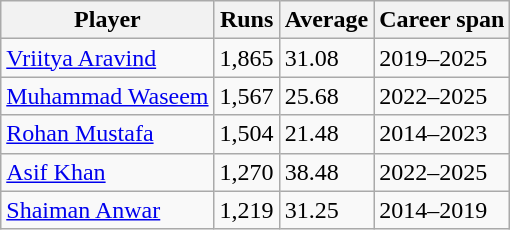<table class="wikitable">
<tr>
<th>Player</th>
<th>Runs</th>
<th>Average</th>
<th>Career span</th>
</tr>
<tr>
<td><a href='#'>Vriitya Aravind</a></td>
<td>1,865</td>
<td>31.08</td>
<td>2019–2025</td>
</tr>
<tr>
<td><a href='#'>Muhammad Waseem</a></td>
<td>1,567</td>
<td>25.68</td>
<td>2022–2025</td>
</tr>
<tr>
<td><a href='#'>Rohan Mustafa</a></td>
<td>1,504</td>
<td>21.48</td>
<td>2014–2023</td>
</tr>
<tr>
<td><a href='#'>Asif Khan</a></td>
<td>1,270</td>
<td>38.48</td>
<td>2022–2025</td>
</tr>
<tr>
<td><a href='#'>Shaiman Anwar</a></td>
<td>1,219</td>
<td>31.25</td>
<td>2014–2019</td>
</tr>
</table>
